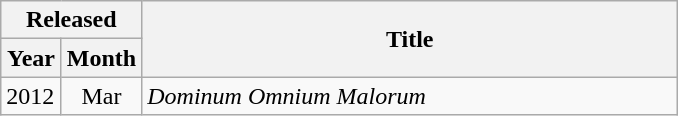<table class="wikitable">
<tr>
<th colspan="2">Released</th>
<th rowspan="2" width="350">Title</th>
</tr>
<tr>
<th style="width:33px;">Year</th>
<th style="width:44px;">Month</th>
</tr>
<tr>
<td>2012</td>
<td align="center">Mar</td>
<td><em>Dominum Omnium Malorum</em></td>
</tr>
</table>
